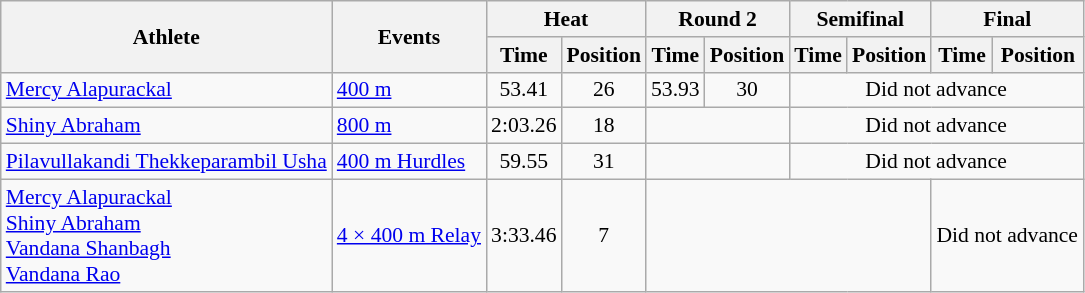<table class=wikitable style="font-size:90%">
<tr>
<th rowspan="2">Athlete</th>
<th rowspan="2">Events</th>
<th colspan="2">Heat</th>
<th colspan="2">Round 2</th>
<th colspan="2">Semifinal</th>
<th colspan="2">Final</th>
</tr>
<tr>
<th>Time</th>
<th>Position</th>
<th>Time</th>
<th>Position</th>
<th>Time</th>
<th>Position</th>
<th>Time</th>
<th>Position</th>
</tr>
<tr>
<td><a href='#'>Mercy Alapurackal</a></td>
<td><a href='#'>400 m</a></td>
<td align=center>53.41</td>
<td align=center>26</td>
<td align=center>53.93</td>
<td align=center>30</td>
<td align=center colspan="4">Did not advance</td>
</tr>
<tr>
<td><a href='#'>Shiny Abraham</a></td>
<td><a href='#'>800 m</a></td>
<td align=center>2:03.26</td>
<td align=center>18</td>
<td colspan=2></td>
<td align=center colspan="4">Did not advance</td>
</tr>
<tr>
<td><a href='#'>Pilavullakandi Thekkeparambil Usha</a></td>
<td><a href='#'>400 m Hurdles</a></td>
<td align=center>59.55</td>
<td align=center>31</td>
<td colspan=2></td>
<td align=center colspan="4">Did not advance</td>
</tr>
<tr>
<td><a href='#'>Mercy Alapurackal</a> <br> <a href='#'>Shiny Abraham</a> <br> <a href='#'>Vandana Shanbagh</a> <br> <a href='#'>Vandana Rao</a></td>
<td><a href='#'>4 × 400 m Relay</a></td>
<td align=center>3:33.46</td>
<td align=center>7</td>
<td colspan=4></td>
<td align=center colspan="2">Did not advance</td>
</tr>
</table>
